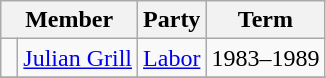<table class="wikitable">
<tr>
<th colspan="2">Member</th>
<th>Party</th>
<th>Term</th>
</tr>
<tr>
<td> </td>
<td><a href='#'>Julian Grill</a></td>
<td><a href='#'>Labor</a></td>
<td>1983–1989</td>
</tr>
<tr>
</tr>
</table>
